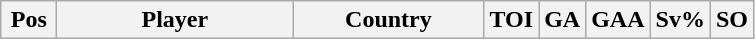<table class="wikitable sortable" style="text-align: center;">
<tr>
<th width=30>Pos</th>
<th width=150>Player</th>
<th width=120>Country</th>
<th width=20>TOI</th>
<th width=20>GA</th>
<th width=20>GAA</th>
<th width=20>Sv%</th>
<th width=20>SO</th>
</tr>
</table>
